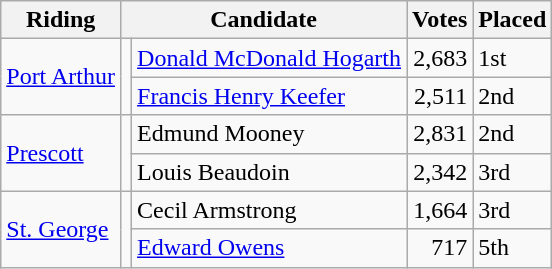<table class="wikitable" style="text-align:left;">
<tr>
<th>Riding</th>
<th colspan="2">Candidate</th>
<th>Votes</th>
<th>Placed</th>
</tr>
<tr>
<td rowspan="2"><a href='#'>Port Arthur</a></td>
<td rowspan="2"></td>
<td><a href='#'>Donald McDonald Hogarth</a></td>
<td style="text-align:right;">2,683</td>
<td>1st</td>
</tr>
<tr>
<td><a href='#'>Francis Henry Keefer</a></td>
<td style="text-align:right;">2,511</td>
<td>2nd</td>
</tr>
<tr>
<td rowspan="2"><a href='#'>Prescott</a></td>
<td rowspan="2"></td>
<td>Edmund Mooney</td>
<td style="text-align:right;">2,831</td>
<td>2nd</td>
</tr>
<tr>
<td>Louis Beaudoin</td>
<td style="text-align:right;">2,342</td>
<td>3rd</td>
</tr>
<tr>
<td rowspan="2"><a href='#'>St. George</a></td>
<td rowspan="2"></td>
<td>Cecil Armstrong</td>
<td style="text-align:right;">1,664</td>
<td>3rd</td>
</tr>
<tr>
<td><a href='#'>Edward Owens</a></td>
<td style="text-align:right;">717</td>
<td>5th</td>
</tr>
</table>
